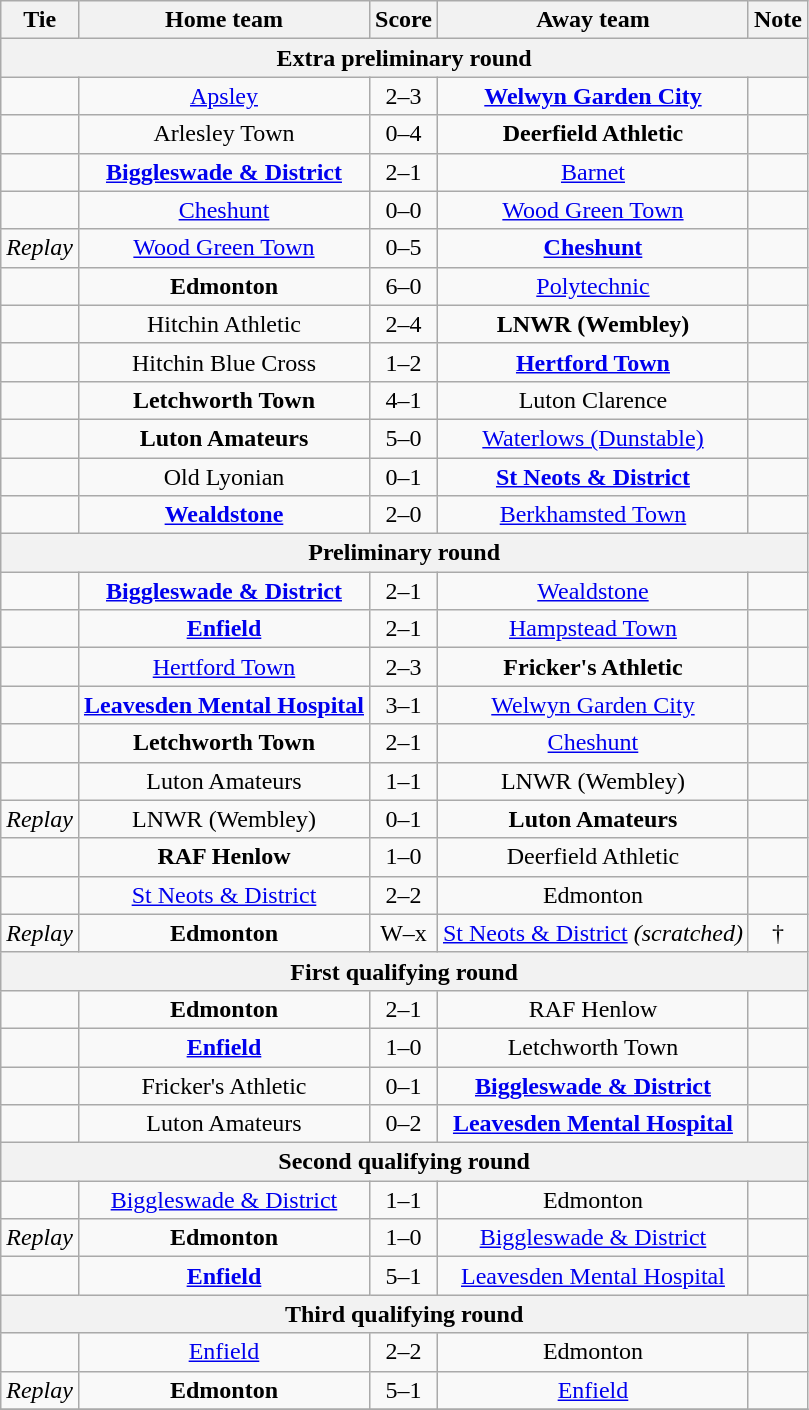<table class="wikitable" style="text-align:center;">
<tr>
<th>Tie</th>
<th>Home team</th>
<th>Score</th>
<th>Away team</th>
<th>Note</th>
</tr>
<tr>
<th colspan=5>Extra preliminary round</th>
</tr>
<tr>
<td></td>
<td><a href='#'>Apsley</a></td>
<td>2–3</td>
<td><strong><a href='#'>Welwyn Garden City</a></strong></td>
<td></td>
</tr>
<tr>
<td></td>
<td>Arlesley Town</td>
<td>0–4</td>
<td><strong>Deerfield Athletic</strong></td>
<td></td>
</tr>
<tr>
<td></td>
<td><strong><a href='#'>Biggleswade & District</a></strong></td>
<td>2–1</td>
<td><a href='#'>Barnet</a></td>
<td></td>
</tr>
<tr>
<td></td>
<td><a href='#'>Cheshunt</a></td>
<td>0–0</td>
<td><a href='#'>Wood Green Town</a></td>
<td></td>
</tr>
<tr>
<td><em>Replay</em></td>
<td><a href='#'>Wood Green Town</a></td>
<td>0–5</td>
<td><strong><a href='#'>Cheshunt</a></strong></td>
<td></td>
</tr>
<tr>
<td></td>
<td><strong>Edmonton</strong></td>
<td>6–0</td>
<td><a href='#'>Polytechnic</a></td>
<td></td>
</tr>
<tr>
<td></td>
<td>Hitchin Athletic</td>
<td>2–4</td>
<td><strong>LNWR (Wembley)</strong></td>
<td></td>
</tr>
<tr>
<td></td>
<td>Hitchin Blue Cross</td>
<td>1–2</td>
<td><strong><a href='#'>Hertford Town</a></strong></td>
<td></td>
</tr>
<tr>
<td></td>
<td><strong>Letchworth Town</strong></td>
<td>4–1</td>
<td>Luton Clarence</td>
<td></td>
</tr>
<tr>
<td></td>
<td><strong>Luton Amateurs</strong></td>
<td>5–0</td>
<td><a href='#'>Waterlows (Dunstable)</a></td>
<td></td>
</tr>
<tr>
<td></td>
<td>Old Lyonian</td>
<td>0–1</td>
<td><strong><a href='#'>St Neots & District</a></strong></td>
<td></td>
</tr>
<tr>
<td></td>
<td><strong><a href='#'>Wealdstone</a></strong></td>
<td>2–0</td>
<td><a href='#'>Berkhamsted Town</a></td>
<td></td>
</tr>
<tr>
<th colspan=5>Preliminary round</th>
</tr>
<tr>
<td></td>
<td><strong><a href='#'>Biggleswade & District</a></strong></td>
<td>2–1</td>
<td><a href='#'>Wealdstone</a></td>
<td></td>
</tr>
<tr>
<td></td>
<td><strong><a href='#'>Enfield</a></strong></td>
<td>2–1</td>
<td><a href='#'>Hampstead Town</a></td>
<td></td>
</tr>
<tr>
<td></td>
<td><a href='#'>Hertford Town</a></td>
<td>2–3</td>
<td><strong>Fricker's Athletic</strong></td>
<td></td>
</tr>
<tr>
<td></td>
<td><strong><a href='#'>Leavesden Mental Hospital</a></strong></td>
<td>3–1</td>
<td><a href='#'>Welwyn Garden City</a></td>
<td></td>
</tr>
<tr>
<td></td>
<td><strong>Letchworth Town</strong></td>
<td>2–1</td>
<td><a href='#'>Cheshunt</a></td>
<td></td>
</tr>
<tr>
<td></td>
<td>Luton Amateurs</td>
<td>1–1</td>
<td>LNWR (Wembley)</td>
<td></td>
</tr>
<tr>
<td><em>Replay</em></td>
<td>LNWR (Wembley)</td>
<td>0–1</td>
<td><strong>Luton Amateurs</strong></td>
<td></td>
</tr>
<tr>
<td></td>
<td><strong>RAF Henlow</strong></td>
<td>1–0</td>
<td>Deerfield Athletic</td>
<td></td>
</tr>
<tr>
<td></td>
<td><a href='#'>St Neots & District</a></td>
<td>2–2</td>
<td>Edmonton</td>
<td></td>
</tr>
<tr>
<td><em>Replay</em></td>
<td><strong>Edmonton</strong></td>
<td>W–x</td>
<td><a href='#'>St Neots & District</a> <em>(scratched)</em></td>
<td>†</td>
</tr>
<tr>
<th colspan=5>First qualifying round</th>
</tr>
<tr>
<td></td>
<td><strong>Edmonton</strong></td>
<td>2–1</td>
<td>RAF Henlow</td>
<td></td>
</tr>
<tr>
<td></td>
<td><strong><a href='#'>Enfield</a></strong></td>
<td>1–0</td>
<td>Letchworth Town</td>
<td></td>
</tr>
<tr>
<td></td>
<td>Fricker's Athletic</td>
<td>0–1</td>
<td><strong><a href='#'>Biggleswade & District</a></strong></td>
<td></td>
</tr>
<tr>
<td></td>
<td>Luton Amateurs</td>
<td>0–2</td>
<td><strong><a href='#'>Leavesden Mental Hospital</a></strong></td>
<td></td>
</tr>
<tr>
<th colspan=5>Second qualifying round</th>
</tr>
<tr>
<td></td>
<td><a href='#'>Biggleswade & District</a></td>
<td>1–1</td>
<td>Edmonton</td>
<td></td>
</tr>
<tr>
<td><em>Replay</em></td>
<td><strong>Edmonton</strong></td>
<td>1–0</td>
<td><a href='#'>Biggleswade & District</a></td>
<td></td>
</tr>
<tr>
<td></td>
<td><strong><a href='#'>Enfield</a></strong></td>
<td>5–1</td>
<td><a href='#'>Leavesden Mental Hospital</a></td>
<td></td>
</tr>
<tr>
<th colspan=5>Third qualifying round</th>
</tr>
<tr>
<td></td>
<td><a href='#'>Enfield</a></td>
<td>2–2</td>
<td>Edmonton</td>
<td></td>
</tr>
<tr>
<td><em>Replay</em></td>
<td><strong>Edmonton</strong></td>
<td>5–1</td>
<td><a href='#'>Enfield</a></td>
<td></td>
</tr>
<tr>
</tr>
</table>
